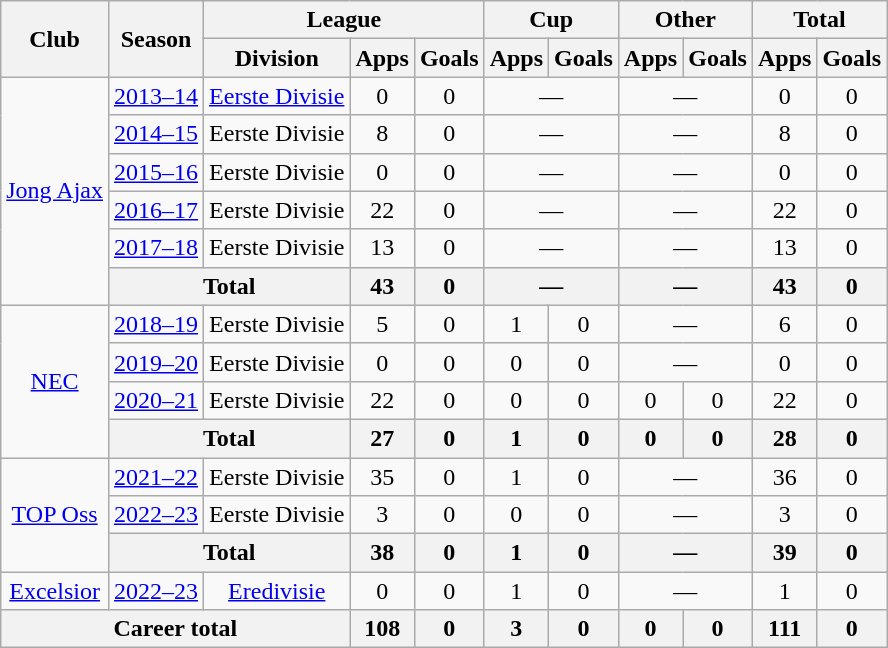<table class="wikitable" style="text-align:center">
<tr>
<th rowspan="2">Club</th>
<th rowspan="2">Season</th>
<th colspan="3">League</th>
<th colspan="2">Cup</th>
<th colspan="2">Other</th>
<th colspan="2">Total</th>
</tr>
<tr>
<th>Division</th>
<th>Apps</th>
<th>Goals</th>
<th>Apps</th>
<th>Goals</th>
<th>Apps</th>
<th>Goals</th>
<th>Apps</th>
<th>Goals</th>
</tr>
<tr>
<td rowspan="6"><a href='#'>Jong Ajax</a></td>
<td><a href='#'>2013–14</a></td>
<td><a href='#'>Eerste Divisie</a></td>
<td>0</td>
<td>0</td>
<td colspan="2">—</td>
<td colspan="2">—</td>
<td>0</td>
<td>0</td>
</tr>
<tr>
<td><a href='#'>2014–15</a></td>
<td>Eerste Divisie</td>
<td>8</td>
<td>0</td>
<td colspan="2">—</td>
<td colspan="2">—</td>
<td>8</td>
<td>0</td>
</tr>
<tr>
<td><a href='#'>2015–16</a></td>
<td>Eerste Divisie</td>
<td>0</td>
<td>0</td>
<td colspan="2">—</td>
<td colspan="2">—</td>
<td>0</td>
<td>0</td>
</tr>
<tr>
<td><a href='#'>2016–17</a></td>
<td>Eerste Divisie</td>
<td>22</td>
<td>0</td>
<td colspan="2">—</td>
<td colspan="2">—</td>
<td>22</td>
<td>0</td>
</tr>
<tr>
<td><a href='#'>2017–18</a></td>
<td>Eerste Divisie</td>
<td>13</td>
<td>0</td>
<td colspan="2">—</td>
<td colspan="2">—</td>
<td>13</td>
<td>0</td>
</tr>
<tr>
<th colspan="2">Total</th>
<th>43</th>
<th>0</th>
<th colspan="2">—</th>
<th colspan="2">—</th>
<th>43</th>
<th>0</th>
</tr>
<tr>
<td rowspan="4"><a href='#'>NEC</a></td>
<td><a href='#'>2018–19</a></td>
<td>Eerste Divisie</td>
<td>5</td>
<td>0</td>
<td>1</td>
<td>0</td>
<td colspan="2">—</td>
<td>6</td>
<td>0</td>
</tr>
<tr>
<td><a href='#'>2019–20</a></td>
<td>Eerste Divisie</td>
<td>0</td>
<td>0</td>
<td>0</td>
<td>0</td>
<td colspan="2">—</td>
<td>0</td>
<td>0</td>
</tr>
<tr>
<td><a href='#'>2020–21</a></td>
<td>Eerste Divisie</td>
<td>22</td>
<td>0</td>
<td>0</td>
<td>0</td>
<td>0</td>
<td>0</td>
<td>22</td>
<td>0</td>
</tr>
<tr>
<th colspan="2">Total</th>
<th>27</th>
<th>0</th>
<th>1</th>
<th>0</th>
<th>0</th>
<th>0</th>
<th>28</th>
<th>0</th>
</tr>
<tr>
<td rowspan="3"><a href='#'>TOP Oss</a></td>
<td><a href='#'>2021–22</a></td>
<td>Eerste Divisie</td>
<td>35</td>
<td>0</td>
<td>1</td>
<td>0</td>
<td colspan="2">—</td>
<td>36</td>
<td>0</td>
</tr>
<tr>
<td><a href='#'>2022–23</a></td>
<td>Eerste Divisie</td>
<td>3</td>
<td>0</td>
<td>0</td>
<td>0</td>
<td colspan="2">—</td>
<td>3</td>
<td>0</td>
</tr>
<tr>
<th colspan="2">Total</th>
<th>38</th>
<th>0</th>
<th>1</th>
<th>0</th>
<th colspan="2">—</th>
<th>39</th>
<th>0</th>
</tr>
<tr>
<td><a href='#'>Excelsior</a></td>
<td><a href='#'>2022–23</a></td>
<td><a href='#'>Eredivisie</a></td>
<td>0</td>
<td>0</td>
<td>1</td>
<td>0</td>
<td colspan="2">—</td>
<td>1</td>
<td>0</td>
</tr>
<tr>
<th colspan="3">Career total</th>
<th>108</th>
<th>0</th>
<th>3</th>
<th>0</th>
<th>0</th>
<th>0</th>
<th>111</th>
<th>0</th>
</tr>
</table>
